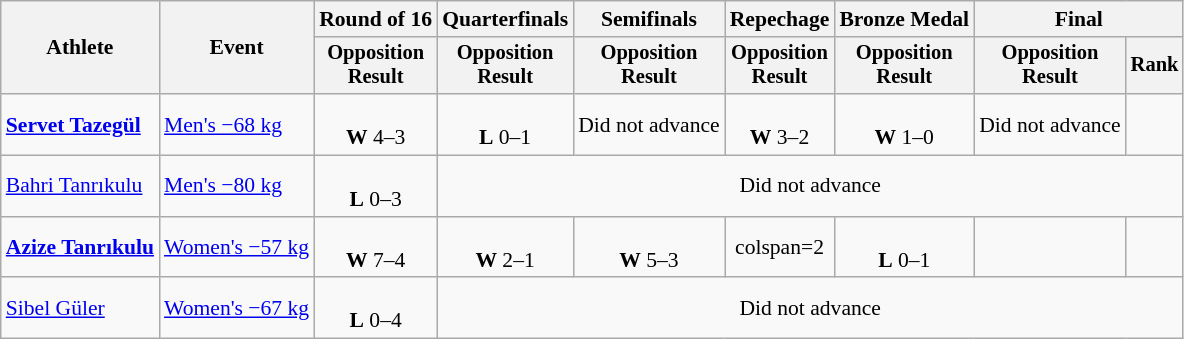<table class="wikitable" style="font-size:90%">
<tr>
<th rowspan="2">Athlete</th>
<th rowspan="2">Event</th>
<th>Round of 16</th>
<th>Quarterfinals</th>
<th>Semifinals</th>
<th>Repechage</th>
<th>Bronze Medal</th>
<th colspan=2>Final</th>
</tr>
<tr style="font-size:95%">
<th>Opposition<br>Result</th>
<th>Opposition<br>Result</th>
<th>Opposition<br>Result</th>
<th>Opposition<br>Result</th>
<th>Opposition<br>Result</th>
<th>Opposition<br>Result</th>
<th>Rank</th>
</tr>
<tr align=center>
<td align=left><strong><a href='#'>Servet Tazegül</a></strong></td>
<td align=left><a href='#'>Men's −68 kg</a></td>
<td><br><strong>W</strong> 4–3</td>
<td><br><strong>L</strong> 0–1</td>
<td>Did not advance</td>
<td><br><strong>W</strong> 3–2</td>
<td><br><strong>W</strong> 1–0</td>
<td>Did not advance</td>
<td></td>
</tr>
<tr align=center>
<td align=left><a href='#'>Bahri Tanrıkulu</a></td>
<td align=left><a href='#'>Men's −80 kg</a></td>
<td><br><strong>L</strong> 0–3</td>
<td colspan=6>Did not advance</td>
</tr>
<tr align=center>
<td align=left><strong><a href='#'>Azize Tanrıkulu</a></strong></td>
<td align=left><a href='#'>Women's −57 kg</a></td>
<td><br><strong>W</strong> 7–4</td>
<td><br><strong>W</strong> 2–1</td>
<td><br><strong>W</strong> 5–3</td>
<td>colspan=2 </td>
<td><br><strong>L</strong> 0–1</td>
<td></td>
</tr>
<tr align=center>
<td align=left><a href='#'>Sibel Güler</a></td>
<td align=left><a href='#'>Women's −67 kg</a></td>
<td><br><strong>L</strong> 0–4</td>
<td colspan=6>Did not advance</td>
</tr>
</table>
